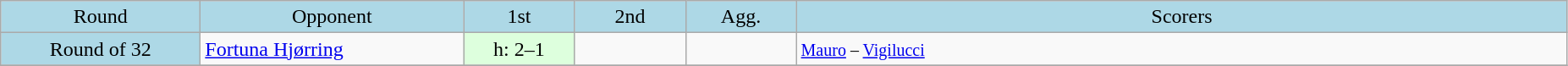<table class="wikitable" style="text-align:center">
<tr bgcolor=lightblue>
<td width=150px>Round</td>
<td width=200px>Opponent</td>
<td width=80px>1st</td>
<td width=80px>2nd</td>
<td width=80px>Agg.</td>
<td width=600px>Scorers</td>
</tr>
<tr>
<td bgcolor=lightblue>Round of 32</td>
<td align=left> <a href='#'>Fortuna Hjørring</a></td>
<td bgcolor=#ddffdd>h: 2–1</td>
<td></td>
<td></td>
<td align=left><small><a href='#'>Mauro</a> – <a href='#'>Vigilucci</a></small></td>
</tr>
<tr>
</tr>
</table>
